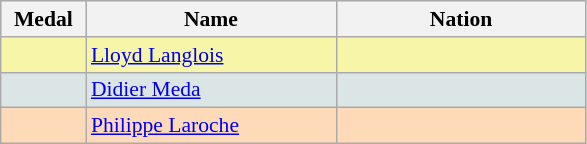<table class=wikitable style="border:1px solid #AAAAAA;font-size:90%">
<tr bgcolor="#E4E4E4">
<th width=50>Medal</th>
<th width=160>Name</th>
<th width=160>Nation</th>
</tr>
<tr bgcolor="#F7F6A8">
<td align="center"></td>
<td><a href='#'>Lloyd Langlois</a></td>
<td></td>
</tr>
<tr bgcolor="#DCE5E5">
<td align="center"></td>
<td><a href='#'>Didier Meda</a></td>
<td></td>
</tr>
<tr bgcolor="#FFDAB9">
<td align="center"></td>
<td><a href='#'>Philippe Laroche</a></td>
<td></td>
</tr>
</table>
